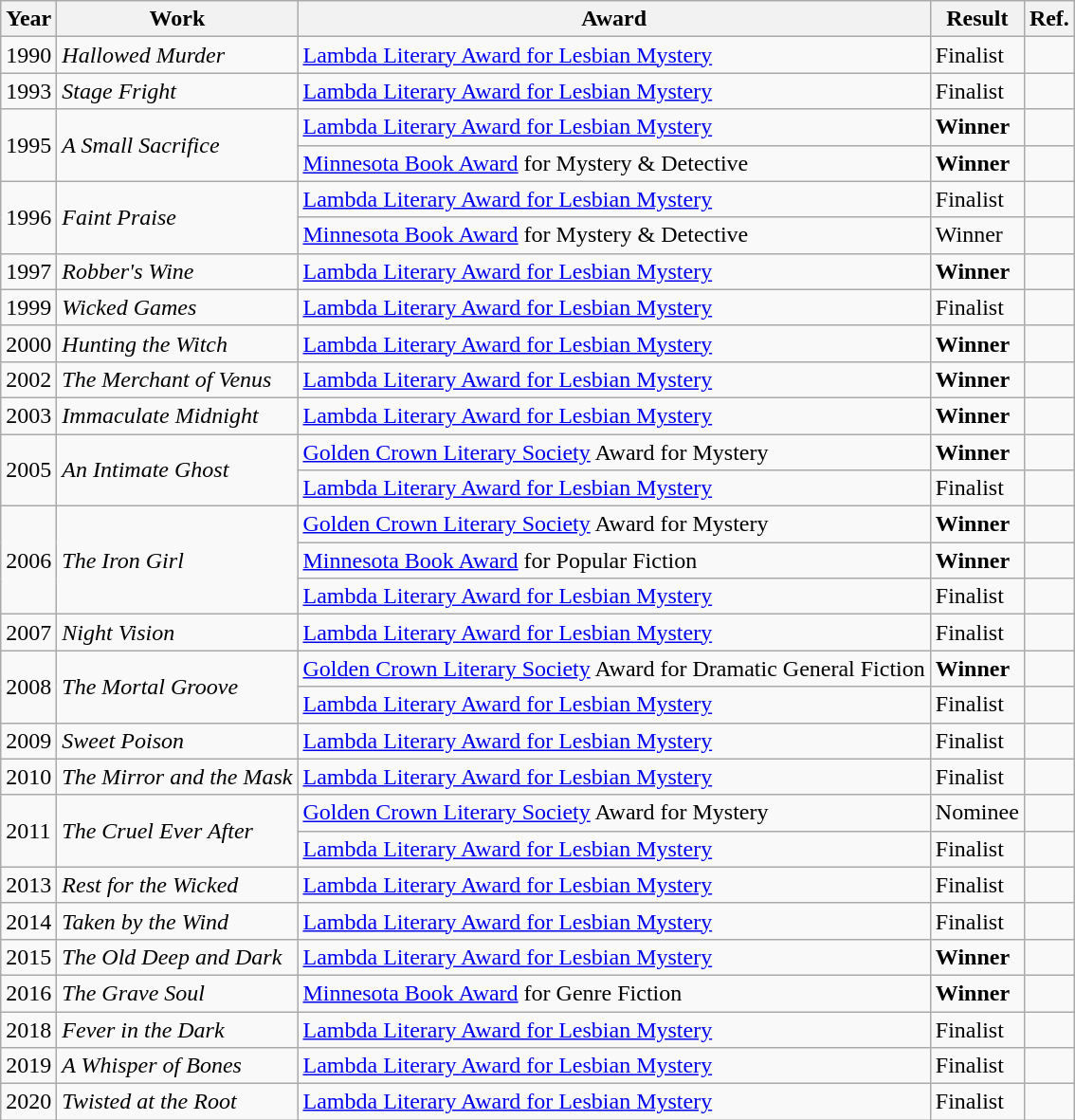<table class="wikitable sortable">
<tr>
<th>Year</th>
<th>Work</th>
<th>Award</th>
<th>Result</th>
<th>Ref.</th>
</tr>
<tr>
<td>1990</td>
<td><em>Hallowed Murder</em></td>
<td><a href='#'>Lambda Literary Award for Lesbian Mystery</a></td>
<td>Finalist</td>
<td></td>
</tr>
<tr>
<td>1993</td>
<td><em>Stage Fright</em></td>
<td><a href='#'>Lambda Literary Award for Lesbian Mystery</a></td>
<td>Finalist</td>
<td></td>
</tr>
<tr>
<td rowspan="2">1995</td>
<td rowspan="2"><em>A Small Sacrifice</em></td>
<td><a href='#'>Lambda Literary Award for Lesbian Mystery</a></td>
<td><strong>Winner</strong></td>
<td></td>
</tr>
<tr>
<td><a href='#'>Minnesota Book Award</a> for Mystery & Detective</td>
<td><strong>Winner</strong></td>
<td></td>
</tr>
<tr>
<td rowspan="2">1996</td>
<td rowspan="2"><em>Faint Praise</em></td>
<td><a href='#'>Lambda Literary Award for Lesbian Mystery</a></td>
<td>Finalist</td>
<td></td>
</tr>
<tr>
<td><a href='#'>Minnesota Book Award</a> for Mystery & Detective</td>
<td>Winner</td>
<td></td>
</tr>
<tr>
<td>1997</td>
<td><em>Robber's Wine</em></td>
<td><a href='#'>Lambda Literary Award for Lesbian Mystery</a></td>
<td><strong>Winner</strong></td>
<td></td>
</tr>
<tr>
<td>1999</td>
<td><em>Wicked Games</em></td>
<td><a href='#'>Lambda Literary Award for Lesbian Mystery</a></td>
<td>Finalist</td>
<td></td>
</tr>
<tr>
<td>2000</td>
<td><em>Hunting the Witch</em></td>
<td><a href='#'>Lambda Literary Award for Lesbian Mystery</a></td>
<td><strong>Winner</strong></td>
<td></td>
</tr>
<tr>
<td>2002</td>
<td><em>The Merchant of Venus</em></td>
<td><a href='#'>Lambda Literary Award for Lesbian Mystery</a></td>
<td><strong>Winner</strong></td>
<td></td>
</tr>
<tr>
<td>2003</td>
<td><em>Immaculate Midnight</em></td>
<td><a href='#'>Lambda Literary Award for Lesbian Mystery</a></td>
<td><strong>Winner</strong></td>
<td></td>
</tr>
<tr>
<td rowspan="2">2005</td>
<td rowspan="2"><em>An Intimate Ghost</em></td>
<td><a href='#'>Golden Crown Literary Society</a> Award for Mystery</td>
<td><strong>Winner</strong></td>
<td></td>
</tr>
<tr>
<td><a href='#'>Lambda Literary Award for Lesbian Mystery</a></td>
<td>Finalist</td>
<td></td>
</tr>
<tr>
<td rowspan="3">2006</td>
<td rowspan="3"><em>The Iron Girl</em></td>
<td><a href='#'>Golden Crown Literary Society</a> Award for Mystery</td>
<td><strong>Winner</strong></td>
<td></td>
</tr>
<tr>
<td><a href='#'>Minnesota Book Award</a> for Popular Fiction</td>
<td><strong>Winner</strong></td>
<td></td>
</tr>
<tr>
<td><a href='#'>Lambda Literary Award for Lesbian Mystery</a></td>
<td>Finalist</td>
<td></td>
</tr>
<tr>
<td>2007</td>
<td><em>Night Vision</em></td>
<td><a href='#'>Lambda Literary Award for Lesbian Mystery</a></td>
<td>Finalist</td>
<td></td>
</tr>
<tr>
<td rowspan="2">2008</td>
<td rowspan="2"><em>The Mortal Groove</em></td>
<td><a href='#'>Golden Crown Literary Society</a> Award for Dramatic General Fiction</td>
<td><strong>Winner</strong></td>
<td></td>
</tr>
<tr>
<td><a href='#'>Lambda Literary Award for Lesbian Mystery</a></td>
<td>Finalist</td>
<td></td>
</tr>
<tr>
<td>2009</td>
<td><em>Sweet Poison</em></td>
<td><a href='#'>Lambda Literary Award for Lesbian Mystery</a></td>
<td>Finalist</td>
<td></td>
</tr>
<tr>
<td>2010</td>
<td><em>The Mirror and the Mask</em></td>
<td><a href='#'>Lambda Literary Award for Lesbian Mystery</a></td>
<td>Finalist</td>
<td></td>
</tr>
<tr>
<td rowspan="2">2011</td>
<td rowspan="2"><em>The Cruel Ever After</em></td>
<td><a href='#'>Golden Crown Literary Society</a> Award for Mystery</td>
<td>Nominee</td>
<td></td>
</tr>
<tr>
<td><a href='#'>Lambda Literary Award for Lesbian Mystery</a></td>
<td>Finalist</td>
<td></td>
</tr>
<tr>
<td>2013</td>
<td><em>Rest for the Wicked</em></td>
<td><a href='#'>Lambda Literary Award for Lesbian Mystery</a></td>
<td>Finalist</td>
<td></td>
</tr>
<tr>
<td>2014</td>
<td><em>Taken by the Wind</em></td>
<td><a href='#'>Lambda Literary Award for Lesbian Mystery</a></td>
<td>Finalist</td>
<td></td>
</tr>
<tr>
<td>2015</td>
<td><em>The Old Deep and Dark</em></td>
<td><a href='#'>Lambda Literary Award for Lesbian Mystery</a></td>
<td><strong>Winner</strong></td>
<td></td>
</tr>
<tr>
<td>2016</td>
<td><em>The Grave Soul</em></td>
<td><a href='#'>Minnesota Book Award</a> for Genre Fiction</td>
<td><strong>Winner</strong></td>
<td></td>
</tr>
<tr>
<td>2018</td>
<td><em>Fever in the Dark</em></td>
<td><a href='#'>Lambda Literary Award for Lesbian Mystery</a></td>
<td>Finalist</td>
<td></td>
</tr>
<tr>
<td>2019</td>
<td><em>A Whisper of Bones</em></td>
<td><a href='#'>Lambda Literary Award for Lesbian Mystery</a></td>
<td>Finalist</td>
<td></td>
</tr>
<tr>
<td>2020</td>
<td><em>Twisted at the Root</em></td>
<td><a href='#'>Lambda Literary Award for Lesbian Mystery</a></td>
<td>Finalist</td>
<td></td>
</tr>
</table>
